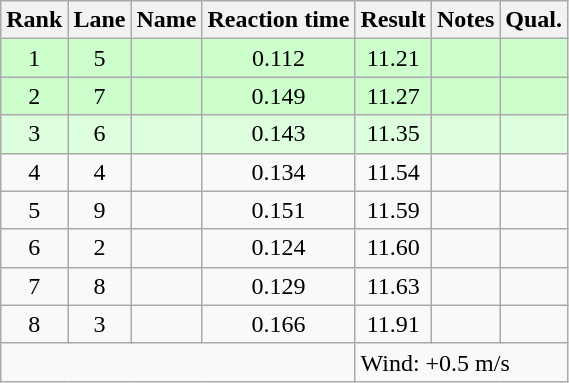<table class="wikitable sortable" style="text-align:center">
<tr>
<th>Rank</th>
<th>Lane</th>
<th>Name</th>
<th>Reaction time</th>
<th>Result</th>
<th>Notes</th>
<th>Qual.</th>
</tr>
<tr bgcolor=ccffcc>
<td>1</td>
<td>5</td>
<td align="left"></td>
<td>0.112</td>
<td>11.21</td>
<td></td>
<td></td>
</tr>
<tr bgcolor=ccffcc>
<td>2</td>
<td>7</td>
<td align="left"></td>
<td>0.149</td>
<td>11.27</td>
<td></td>
<td></td>
</tr>
<tr bgcolor=ddffdd>
<td>3</td>
<td>6</td>
<td align="left"></td>
<td>0.143</td>
<td>11.35</td>
<td></td>
<td></td>
</tr>
<tr>
<td>4</td>
<td>4</td>
<td align="left"></td>
<td>0.134</td>
<td>11.54</td>
<td></td>
<td></td>
</tr>
<tr>
<td>5</td>
<td>9</td>
<td align="left"></td>
<td>0.151</td>
<td>11.59</td>
<td></td>
<td></td>
</tr>
<tr>
<td>6</td>
<td>2</td>
<td align="left"></td>
<td>0.124</td>
<td>11.60</td>
<td></td>
<td></td>
</tr>
<tr>
<td>7</td>
<td>8</td>
<td align="left"></td>
<td>0.129</td>
<td>11.63</td>
<td></td>
<td></td>
</tr>
<tr>
<td>8</td>
<td>3</td>
<td align="left"></td>
<td>0.166</td>
<td>11.91</td>
<td></td>
<td></td>
</tr>
<tr class="sortbottom">
<td colspan=4></td>
<td colspan="3" style="text-align:left;">Wind: +0.5 m/s</td>
</tr>
</table>
